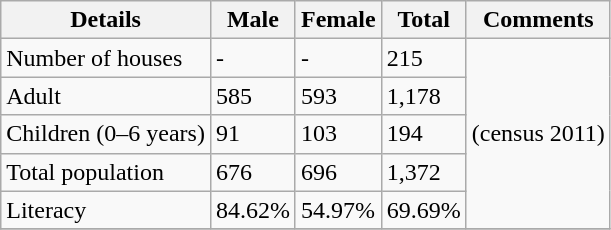<table class="wikitable sortable">
<tr>
<th>Details</th>
<th>Male</th>
<th>Female</th>
<th>Total</th>
<th>Comments</th>
</tr>
<tr>
<td>Number of houses</td>
<td>-</td>
<td>-</td>
<td>215</td>
<td rowspan="5">(census 2011) </td>
</tr>
<tr>
<td>Adult</td>
<td>585</td>
<td>593</td>
<td>1,178</td>
</tr>
<tr>
<td>Children (0–6 years)</td>
<td>91</td>
<td>103</td>
<td>194</td>
</tr>
<tr>
<td>Total population</td>
<td>676</td>
<td>696</td>
<td>1,372</td>
</tr>
<tr>
<td>Literacy</td>
<td>84.62%</td>
<td>54.97%</td>
<td>69.69%</td>
</tr>
<tr>
</tr>
</table>
